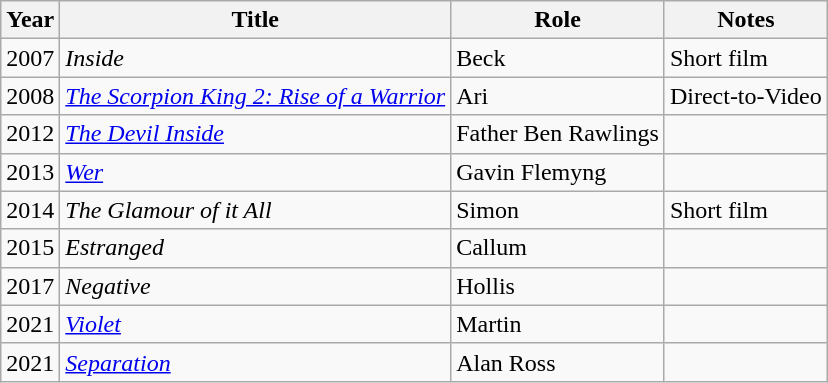<table class = "wikitable sortable">
<tr>
<th>Year</th>
<th>Title</th>
<th>Role</th>
<th>Notes</th>
</tr>
<tr>
<td>2007</td>
<td><em>Inside</em></td>
<td>Beck</td>
<td>Short film</td>
</tr>
<tr>
<td>2008</td>
<td><em><a href='#'>The Scorpion King 2: Rise of a Warrior</a></em></td>
<td>Ari</td>
<td>Direct-to-Video</td>
</tr>
<tr>
<td>2012</td>
<td><em><a href='#'>The Devil Inside</a></em></td>
<td>Father Ben Rawlings</td>
<td></td>
</tr>
<tr>
<td>2013</td>
<td><em><a href='#'>Wer</a></em></td>
<td>Gavin Flemyng</td>
<td></td>
</tr>
<tr>
<td>2014</td>
<td><em>The Glamour of it All</em></td>
<td>Simon</td>
<td>Short film</td>
</tr>
<tr>
<td>2015</td>
<td><em>Estranged</em></td>
<td>Callum</td>
<td></td>
</tr>
<tr>
<td>2017</td>
<td><em>Negative</em></td>
<td>Hollis</td>
<td></td>
</tr>
<tr>
<td>2021</td>
<td><em><a href='#'>Violet</a></em></td>
<td>Martin</td>
<td></td>
</tr>
<tr>
<td>2021</td>
<td><em><a href='#'>Separation</a></em></td>
<td>Alan Ross</td>
<td></td>
</tr>
</table>
